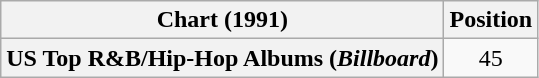<table class="wikitable plainrowheaders" style="text-align:center">
<tr>
<th scope="col">Chart (1991)</th>
<th scope="col">Position</th>
</tr>
<tr>
<th scope="row">US Top R&B/Hip-Hop Albums (<em>Billboard</em>)</th>
<td>45</td>
</tr>
</table>
